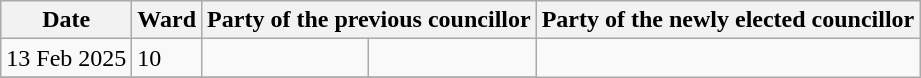<table class="wikitable">
<tr>
<th>Date</th>
<th>Ward</th>
<th colspan=2>Party of the previous councillor</th>
<th colspan=2>Party of the newly elected councillor</th>
</tr>
<tr>
<td>13 Feb 2025</td>
<td>10</td>
<td></td>
<td></td>
</tr>
<tr>
</tr>
</table>
